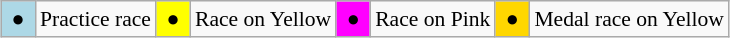<table class="wikitable" style="margin:0.5em auto; font-size:90%;position:relative;">
<tr>
<td style="background:LightBlue; text-align:center;"> ● </td>
<td>Practice race</td>
<td style="background:Yellow; text-align:center;"> ● </td>
<td>Race on Yellow</td>
<td style="background:Fuchsia; text-align:center;"> ● </td>
<td>Race on Pink</td>
<td style="background:Gold; text-align:center;"> ● </td>
<td>Medal race on Yellow</td>
</tr>
</table>
